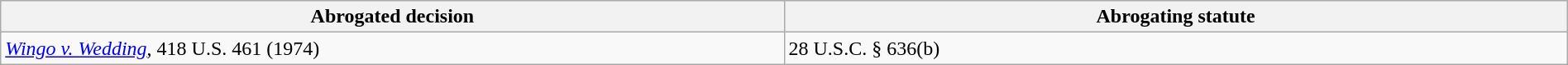<table class="wikitable" style="width:100%; margin:auto;">
<tr>
<th style="width:50%;">Abrogated decision</th>
<th style="width:50%;">Abrogating statute</th>
</tr>
<tr>
<td><em><a href='#'>Wingo v. Wedding</a></em>, 418 U.S. 461 (1974)</td>
<td>28 U.S.C. § 636(b)</td>
</tr>
</table>
